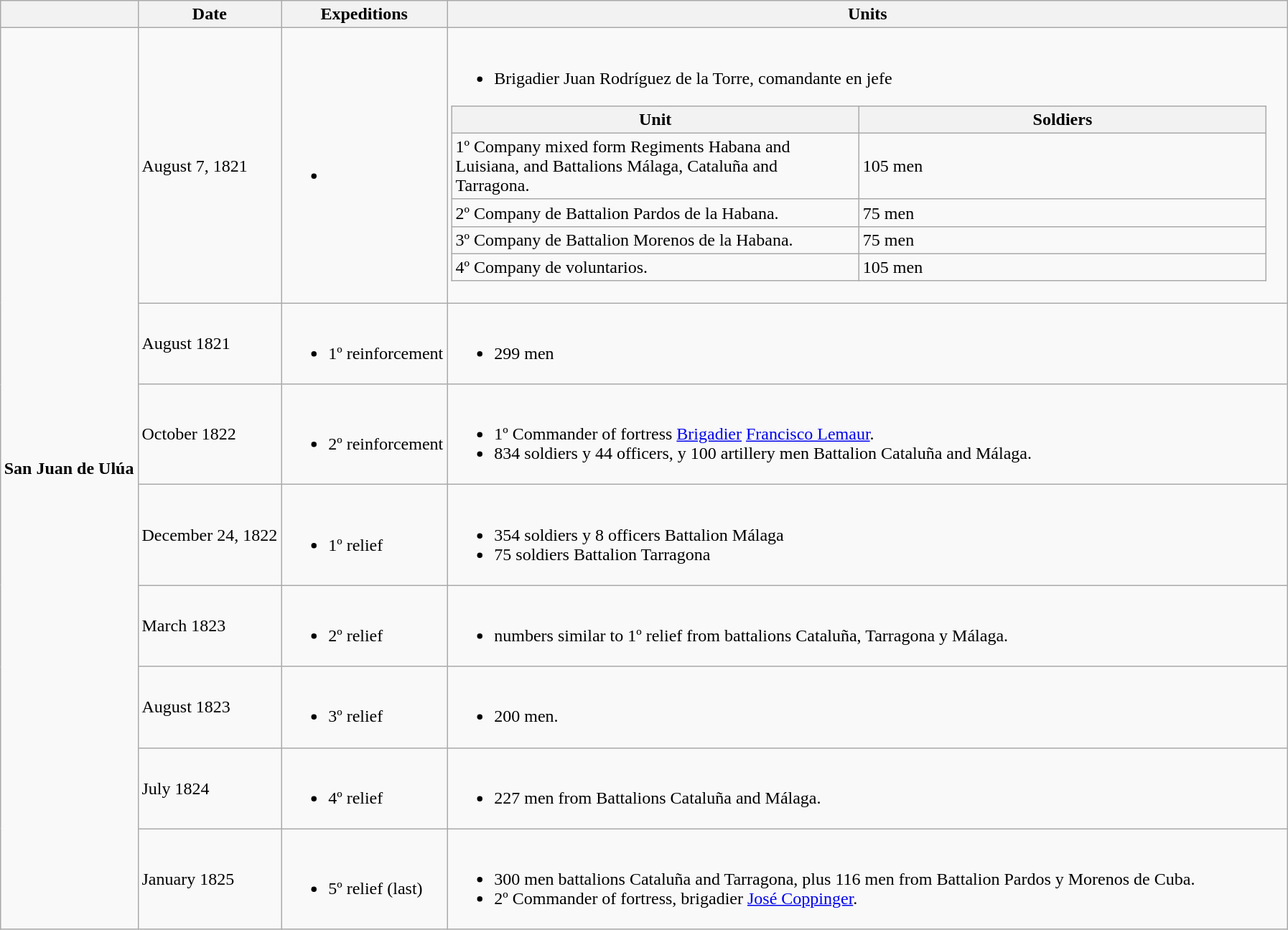<table class="wikitable" style="margin:0 auto">
<tr style="background:"#F5F5F5";">
<th></th>
<th>Date</th>
<th>Expeditions</th>
<th>Units</th>
</tr>
<tr style="background:"#F5F5F5";">
<td rowspan="8" style="text-align:center;"><strong> San Juan de Ulúa</strong><br><br>
</td>
<td>August 7, 1821</td>
<td><br><ul><li></li></ul></td>
<td><br><ul><li>Brigadier Juan Rodríguez de la Torre, comandante en jefe</li></ul><table class="wikitable">
<tr>
<th width="23%">Unit</th>
<th width="23%">Soldiers</th>
</tr>
<tr>
<td>1º Company mixed form Regiments Habana and Luisiana, and Battalions Málaga, Cataluña and Tarragona.</td>
<td>105 men</td>
</tr>
<tr>
<td>2º Company de Battalion Pardos de la Habana.</td>
<td>75 men</td>
</tr>
<tr>
<td>3º Company de Battalion Morenos de la Habana.</td>
<td>75 men</td>
</tr>
<tr>
<td>4º Company de voluntarios.</td>
<td>105 men</td>
</tr>
</table>
</td>
</tr>
<tr style="background:"#F5F5F5";">
<td>August 1821</td>
<td><br><ul><li>1º reinforcement</li></ul></td>
<td><br><ul><li>299 men</li></ul></td>
</tr>
<tr style="background:"#F5F5F5";">
<td>October 1822</td>
<td><br><ul><li>2º reinforcement</li></ul></td>
<td><br><ul><li>1º Commander of fortress <a href='#'>Brigadier</a> <a href='#'>Francisco Lemaur</a>.</li><li>834 soldiers y 44 officers, y 100 artillery men Battalion Cataluña and Málaga.</li></ul></td>
</tr>
<tr style="background:"#F5F5F5";">
<td>December 24, 1822</td>
<td><br><ul><li>1º relief</li></ul></td>
<td><br><ul><li>354 soldiers y 8 officers Battalion Málaga</li><li>75 soldiers Battalion Tarragona</li></ul></td>
</tr>
<tr style="background:"#F5F5F5";">
<td>March 1823</td>
<td><br><ul><li>2º relief</li></ul></td>
<td><br><ul><li>numbers similar to 1º relief from battalions Cataluña, Tarragona y Málaga.</li></ul></td>
</tr>
<tr style="background:"#F5F5F5";">
<td>August 1823</td>
<td><br><ul><li>3º relief</li></ul></td>
<td><br><ul><li>200 men.</li></ul></td>
</tr>
<tr style="background:"#F5F5F5";">
<td>July 1824</td>
<td><br><ul><li>4º relief</li></ul></td>
<td><br><ul><li>227 men from Battalions Cataluña and Málaga.</li></ul></td>
</tr>
<tr style="background:"#F5F5F5";">
<td>January 1825</td>
<td><br><ul><li>5º relief (last)</li></ul></td>
<td><br><ul><li>300 men battalions Cataluña and Tarragona, plus 116 men from Battalion Pardos y Morenos de Cuba.</li><li>2º Commander of fortress, brigadier <a href='#'>José Coppinger</a>.</li></ul></td>
</tr>
</table>
